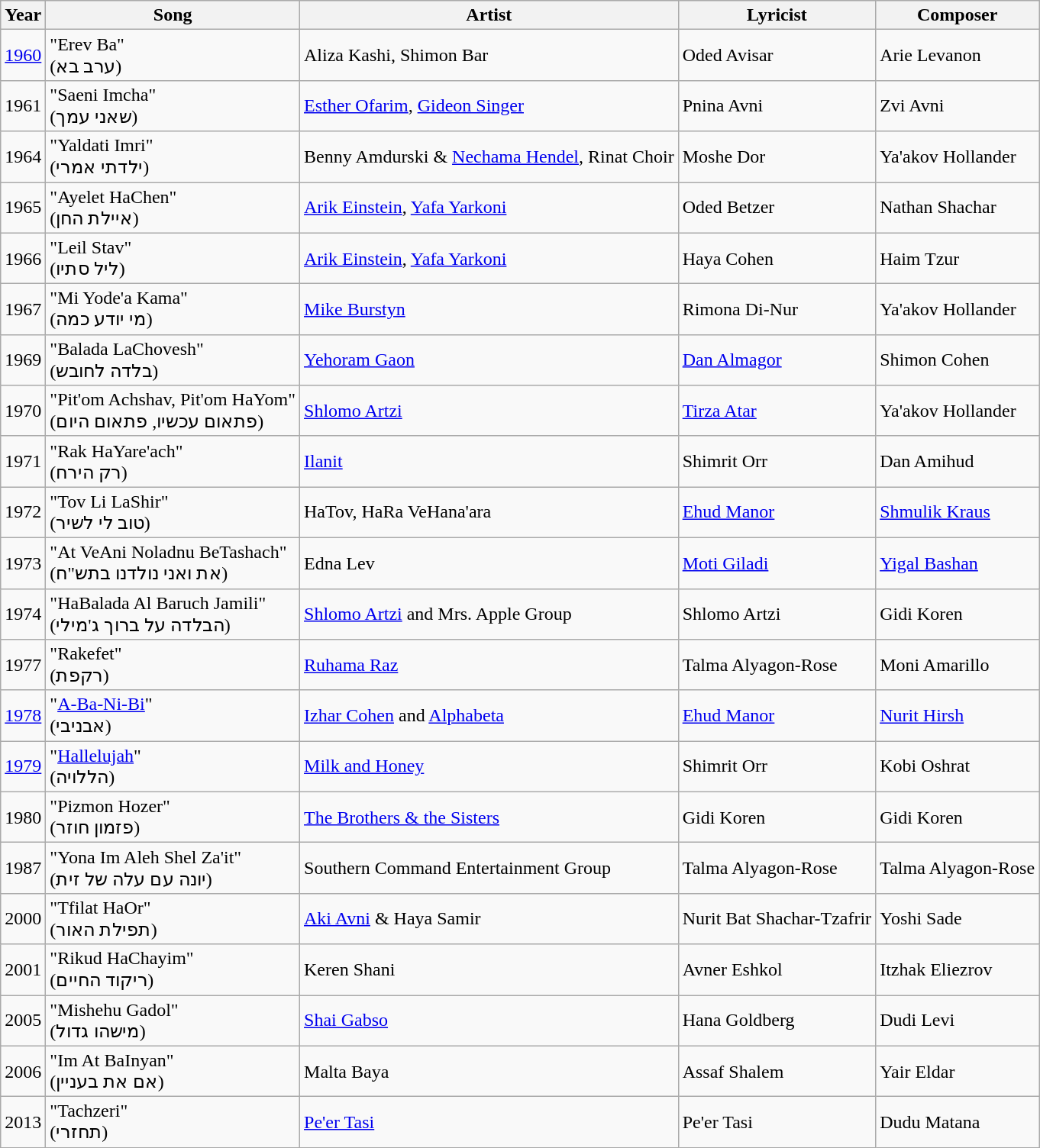<table class="wikitable sortable">
<tr>
<th>Year</th>
<th>Song</th>
<th>Artist</th>
<th>Lyricist</th>
<th>Composer</th>
</tr>
<tr>
<td><a href='#'>1960</a></td>
<td>"Erev Ba"<br> (ערב בא)</td>
<td>Aliza Kashi, Shimon Bar</td>
<td>Oded Avisar</td>
<td>Arie Levanon</td>
</tr>
<tr>
<td>1961</td>
<td>"Saeni Imcha"<br> (שאני עמך)</td>
<td><a href='#'>Esther Ofarim</a>, <a href='#'>Gideon Singer</a></td>
<td>Pnina Avni</td>
<td>Zvi Avni</td>
</tr>
<tr>
<td>1964</td>
<td>"Yaldati Imri"<br> (ילדתי אמרי)</td>
<td>Benny Amdurski & <a href='#'>Nechama Hendel</a>, Rinat Choir</td>
<td>Moshe Dor</td>
<td>Ya'akov Hollander</td>
</tr>
<tr>
<td>1965</td>
<td>"Ayelet HaChen"<br> (איילת החן)</td>
<td><a href='#'>Arik Einstein</a>, <a href='#'>Yafa Yarkoni</a></td>
<td>Oded Betzer</td>
<td>Nathan Shachar</td>
</tr>
<tr>
<td>1966</td>
<td>"Leil Stav"<br> (ליל סתיו)</td>
<td><a href='#'>Arik Einstein</a>, <a href='#'>Yafa Yarkoni</a></td>
<td>Haya Cohen</td>
<td>Haim Tzur</td>
</tr>
<tr>
<td>1967</td>
<td>"Mi Yode'a Kama"<br> (מי יודע כמה)</td>
<td><a href='#'>Mike Burstyn</a></td>
<td>Rimona Di-Nur</td>
<td>Ya'akov Hollander</td>
</tr>
<tr>
<td>1969</td>
<td>"Balada LaChovesh"<br> (בלדה לחובש)</td>
<td><a href='#'>Yehoram Gaon</a></td>
<td><a href='#'>Dan Almagor</a></td>
<td>Shimon Cohen</td>
</tr>
<tr>
<td>1970</td>
<td>"Pit'om Achshav, Pit'om HaYom"<br> (פתאום עכשיו, פתאום היום)</td>
<td><a href='#'>Shlomo Artzi</a></td>
<td><a href='#'>Tirza Atar</a></td>
<td>Ya'akov Hollander</td>
</tr>
<tr>
<td>1971</td>
<td>"Rak HaYare'ach"<br> (רק הירח)</td>
<td><a href='#'>Ilanit</a></td>
<td>Shimrit Orr</td>
<td>Dan Amihud</td>
</tr>
<tr>
<td>1972</td>
<td>"Tov Li LaShir"<br> (טוב לי לשיר)</td>
<td>HaTov, HaRa VeHana'ara</td>
<td><a href='#'>Ehud Manor</a></td>
<td><a href='#'>Shmulik Kraus</a></td>
</tr>
<tr>
<td>1973</td>
<td>"At VeAni Noladnu BeTashach"<br>(את ואני נולדנו בתש"ח)</td>
<td>Edna Lev</td>
<td><a href='#'>Moti Giladi</a></td>
<td><a href='#'>Yigal Bashan</a></td>
</tr>
<tr>
<td>1974</td>
<td>"HaBalada Al Baruch Jamili"<br> (הבלדה על ברוך ג'מילי)</td>
<td><a href='#'>Shlomo Artzi</a> and Mrs. Apple Group</td>
<td>Shlomo Artzi</td>
<td>Gidi Koren</td>
</tr>
<tr>
<td>1977</td>
<td>"Rakefet"<br> (רקפת)</td>
<td><a href='#'>Ruhama Raz</a></td>
<td>Talma Alyagon-Rose</td>
<td>Moni Amarillo</td>
</tr>
<tr>
<td><a href='#'>1978</a></td>
<td>"<a href='#'>A-Ba-Ni-Bi</a>"<br> (אבניבי)</td>
<td><a href='#'>Izhar Cohen</a> and <a href='#'>Alphabeta</a></td>
<td><a href='#'>Ehud Manor</a></td>
<td><a href='#'>Nurit Hirsh</a></td>
</tr>
<tr>
<td><a href='#'>1979</a></td>
<td>"<a href='#'>Hallelujah</a>"<br> (הללויה)</td>
<td><a href='#'>Milk and Honey</a></td>
<td>Shimrit Orr</td>
<td>Kobi Oshrat</td>
</tr>
<tr>
<td>1980</td>
<td>"Pizmon Hozer"<br> (פזמון חוזר)</td>
<td><a href='#'>The Brothers & the Sisters</a></td>
<td>Gidi Koren</td>
<td>Gidi Koren</td>
</tr>
<tr>
<td>1987</td>
<td>"Yona Im Aleh Shel Za'it"<br> (יונה עם עלה של זית)</td>
<td>Southern Command Entertainment Group</td>
<td>Talma Alyagon-Rose</td>
<td>Talma Alyagon-Rose</td>
</tr>
<tr>
<td>2000</td>
<td>"Tfilat HaOr"<br> (תפילת האור)</td>
<td><a href='#'>Aki Avni</a> & Haya Samir</td>
<td>Nurit Bat Shachar-Tzafrir</td>
<td>Yoshi Sade</td>
</tr>
<tr>
<td>2001</td>
<td>"Rikud HaChayim"<br> (ריקוד החיים)</td>
<td>Keren Shani</td>
<td>Avner Eshkol</td>
<td>Itzhak Eliezrov</td>
</tr>
<tr>
<td>2005</td>
<td>"Mishehu Gadol"<br> (מישהו גדול)</td>
<td><a href='#'>Shai Gabso</a></td>
<td>Hana Goldberg</td>
<td>Dudi Levi</td>
</tr>
<tr>
<td>2006</td>
<td>"Im At BaInyan"<br> (אם את בעניין)</td>
<td>Malta Baya</td>
<td>Assaf Shalem</td>
<td>Yair Eldar</td>
</tr>
<tr>
<td>2013</td>
<td>"Tachzeri"<br> (תחזרי)</td>
<td><a href='#'>Pe'er Tasi</a></td>
<td>Pe'er Tasi</td>
<td>Dudu Matana</td>
</tr>
</table>
